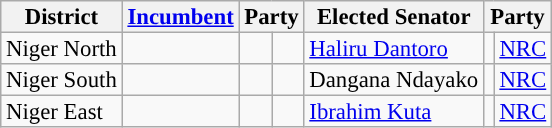<table class="sortable wikitable" style="font-size:95%;line-height:14px;">
<tr>
<th class="unsortable">District</th>
<th class="unsortable"><a href='#'>Incumbent</a></th>
<th colspan="2">Party</th>
<th class="unsortable">Elected Senator</th>
<th colspan="2">Party</th>
</tr>
<tr>
<td>Niger North</td>
<td></td>
<td></td>
<td></td>
<td><a href='#'>Haliru Dantoro</a></td>
<td style="background:"></td>
<td><a href='#'>NRC</a></td>
</tr>
<tr>
<td>Niger South</td>
<td></td>
<td></td>
<td></td>
<td>Dangana Ndayako</td>
<td style="background:"></td>
<td><a href='#'>NRC</a></td>
</tr>
<tr>
<td>Niger East</td>
<td></td>
<td></td>
<td></td>
<td><a href='#'>Ibrahim Kuta</a></td>
<td style="background:"></td>
<td><a href='#'>NRC</a></td>
</tr>
</table>
